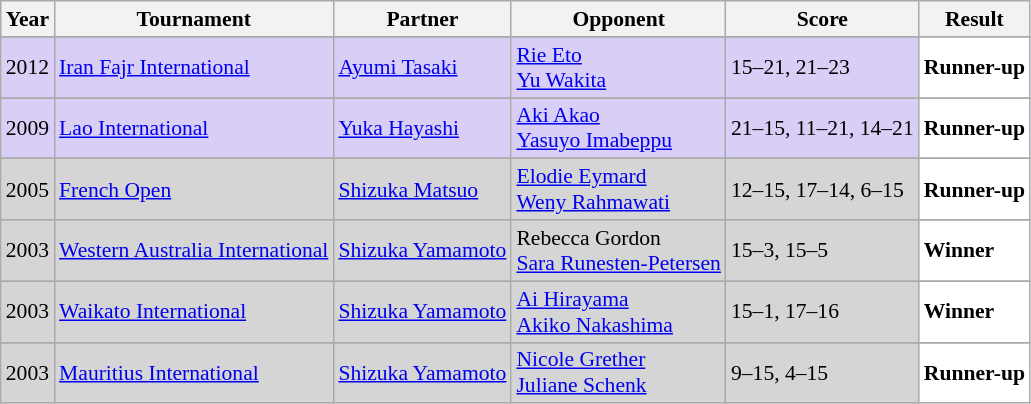<table class="sortable wikitable" style="font-size: 90%;">
<tr>
<th>Year</th>
<th>Tournament</th>
<th>Partner</th>
<th>Opponent</th>
<th>Score</th>
<th>Result</th>
</tr>
<tr>
</tr>
<tr style="background:#D8CEF6">
<td align="center">2012</td>
<td align="left"><a href='#'>Iran Fajr International</a></td>
<td align="left"> <a href='#'>Ayumi Tasaki</a></td>
<td align="left"> <a href='#'>Rie Eto</a><br> <a href='#'>Yu Wakita</a></td>
<td align="left">15–21, 21–23</td>
<td style="text-align:left; background:white"> <strong>Runner-up</strong></td>
</tr>
<tr>
</tr>
<tr style="background:#D8CEF6">
<td align="center">2009</td>
<td align="left"><a href='#'>Lao International</a></td>
<td align="left"> <a href='#'>Yuka Hayashi</a></td>
<td align="left"> <a href='#'>Aki Akao</a><br> <a href='#'>Yasuyo Imabeppu</a></td>
<td align="left">21–15, 11–21, 14–21</td>
<td style="text-align:left; background:white"> <strong>Runner-up</strong></td>
</tr>
<tr>
</tr>
<tr style="background:#D5D5D5">
<td align="center">2005</td>
<td align="left"><a href='#'>French Open</a></td>
<td align="left"> <a href='#'>Shizuka Matsuo</a></td>
<td align="left"> <a href='#'>Elodie Eymard</a><br> <a href='#'>Weny Rahmawati</a></td>
<td align="left">12–15, 17–14, 6–15</td>
<td style="text-align:left; background:white"> <strong>Runner-up</strong></td>
</tr>
<tr>
</tr>
<tr style="background:#D5D5D5">
<td align="center">2003</td>
<td align="left"><a href='#'>Western Australia International</a></td>
<td align="left"> <a href='#'>Shizuka Yamamoto</a></td>
<td align="left"> Rebecca Gordon<br> <a href='#'>Sara Runesten-Petersen</a></td>
<td align="left">15–3, 15–5</td>
<td style="text-align:left; background:white"> <strong>Winner</strong></td>
</tr>
<tr>
</tr>
<tr style="background:#D5D5D5">
<td align="center">2003</td>
<td align="left"><a href='#'>Waikato International</a></td>
<td align="left"> <a href='#'>Shizuka Yamamoto</a></td>
<td align="left"> <a href='#'>Ai Hirayama</a><br> <a href='#'>Akiko Nakashima</a></td>
<td align="left">15–1, 17–16</td>
<td style="text-align:left; background:white"> <strong>Winner</strong></td>
</tr>
<tr>
</tr>
<tr style="background:#D5D5D5">
<td align="center">2003</td>
<td align="left"><a href='#'>Mauritius International</a></td>
<td align="left"> <a href='#'>Shizuka Yamamoto</a></td>
<td align="left"> <a href='#'>Nicole Grether</a><br> <a href='#'>Juliane Schenk</a></td>
<td align="left">9–15, 4–15</td>
<td style="text-align:left; background:white"> <strong>Runner-up</strong></td>
</tr>
</table>
